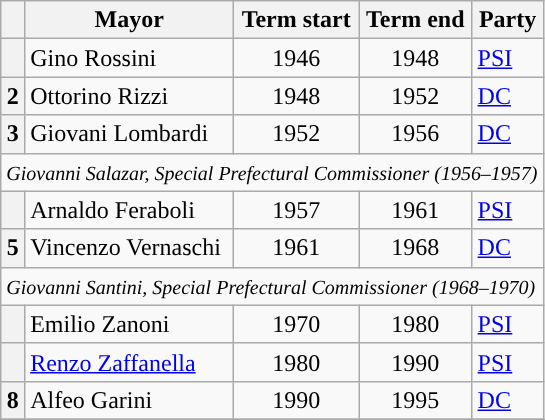<table class="wikitable">
<tr>
<th class=unsortable> </th>
<th>Mayor</th>
<th>Term start</th>
<th>Term end</th>
<th>Party</th>
</tr>
<tr>
<th style="background:"></th>
<td>Gino Rossini</td>
<td align=center>1946</td>
<td align=center>1948</td>
<td><a href='#'>PSI</a></td>
</tr>
<tr>
<th style="background:">2</th>
<td>Ottorino Rizzi</td>
<td align=center>1948</td>
<td align=center>1952</td>
<td><a href='#'>DC</a></td>
</tr>
<tr>
<th style="background:">3</th>
<td>Giovani Lombardi</td>
<td align=center>1952</td>
<td align=center>1956</td>
<td><a href='#'>DC</a></td>
</tr>
<tr>
<td colspan=5><small><em>Giovanni Salazar, Special Prefectural Commissioner (1956–1957)</em></small></td>
</tr>
<tr>
<th style="background:"></th>
<td>Arnaldo Feraboli</td>
<td align=center>1957</td>
<td align=center>1961</td>
<td><a href='#'>PSI</a></td>
</tr>
<tr>
<th style="background:">5</th>
<td>Vincenzo Vernaschi</td>
<td align=center>1961</td>
<td align=center>1968</td>
<td><a href='#'>DC</a></td>
</tr>
<tr>
<td colspan=5><small><em>Giovanni Santini, Special Prefectural Commissioner (1968–1970)</em></small></td>
</tr>
<tr>
<th style="background:"></th>
<td>Emilio Zanoni</td>
<td align=center>1970</td>
<td align=center>1980</td>
<td><a href='#'>PSI</a></td>
</tr>
<tr>
<th style="background:"></th>
<td><a href='#'>Renzo Zaffanella</a></td>
<td align=center>1980</td>
<td align=center>1990</td>
<td><a href='#'>PSI</a></td>
</tr>
<tr>
<th style="background:">8</th>
<td>Alfeo Garini</td>
<td align=center>1990</td>
<td align=center>1995</td>
<td><a href='#'>DC</a></td>
</tr>
<tr>
</tr>
</table>
